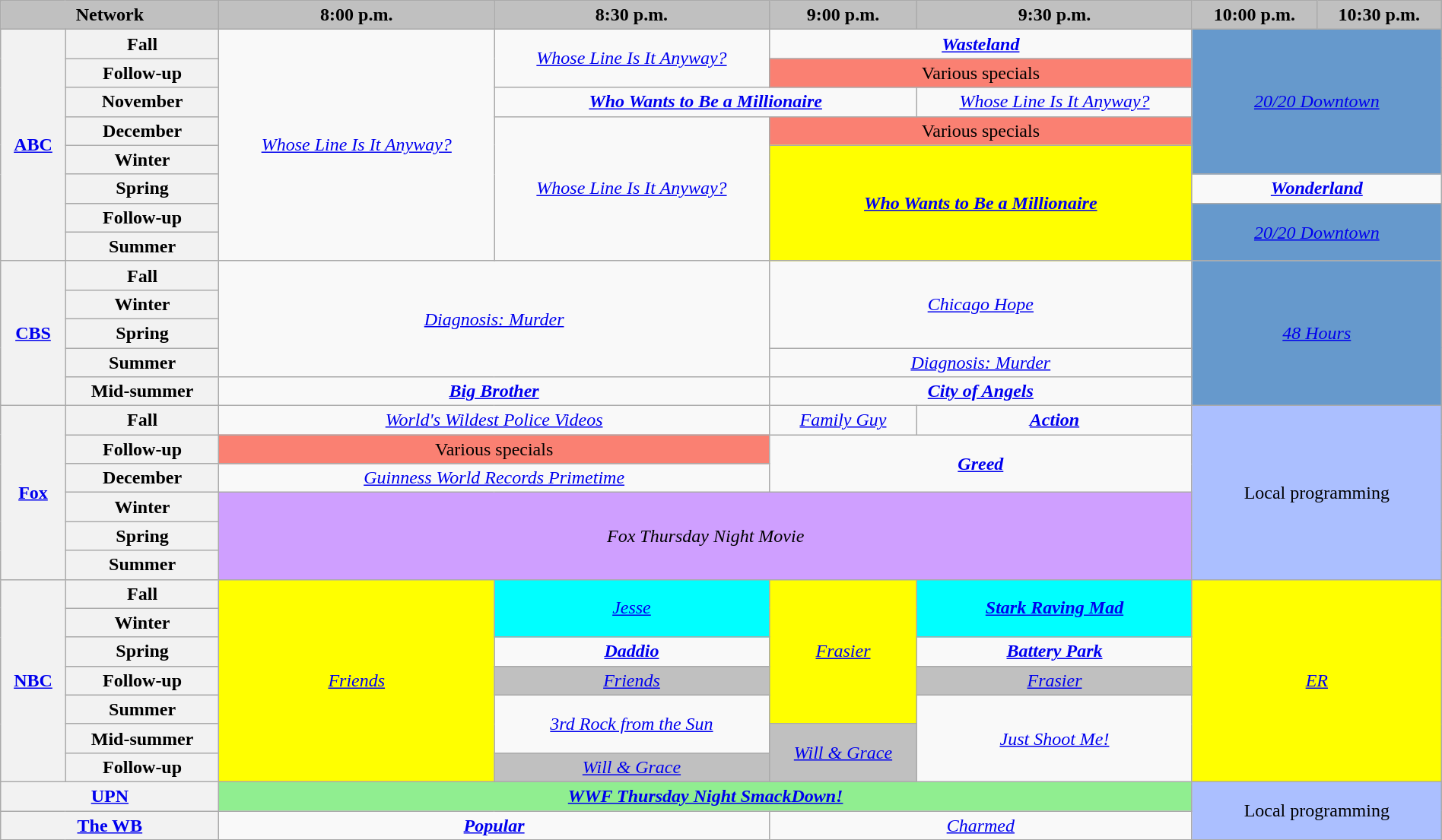<table class="wikitable" style="width:100%;margin-right:0;text-align:center">
<tr>
<th colspan="2" style="background-color:#C0C0C0;text-align:center">Network</th>
<th style="background-color:#C0C0C0;text-align:center">8:00 p.m.</th>
<th style="background-color:#C0C0C0;text-align:center">8:30 p.m.</th>
<th style="background-color:#C0C0C0;text-align:center">9:00 p.m.</th>
<th style="background-color:#C0C0C0;text-align:center">9:30 p.m.</th>
<th style="background-color:#C0C0C0;text-align:center">10:00 p.m.</th>
<th style="background-color:#C0C0C0;text-align:center">10:30 p.m.</th>
</tr>
<tr>
<th rowspan="8"><a href='#'>ABC</a></th>
<th>Fall</th>
<td rowspan="8"><em><a href='#'>Whose Line Is It Anyway?</a></em></td>
<td rowspan="2"><em><a href='#'>Whose Line Is It Anyway?</a></em></td>
<td colspan="2"><strong><em><a href='#'>Wasteland</a></em></strong></td>
<td colspan="2" rowspan="5" style="background:#6699CC;"><em><a href='#'>20/20 Downtown</a></em></td>
</tr>
<tr>
<th>Follow-up</th>
<td style="background:#FA8072;" colspan="2">Various specials</td>
</tr>
<tr>
<th>November</th>
<td colspan="2"><strong><em><a href='#'>Who Wants to Be a Millionaire</a></em></strong></td>
<td><em><a href='#'>Whose Line Is It Anyway?</a></em></td>
</tr>
<tr>
<th>December</th>
<td rowspan="5"><em><a href='#'>Whose Line Is It Anyway?</a></em></td>
<td style="background:#FA8072;" colspan="2">Various specials</td>
</tr>
<tr>
<th>Winter</th>
<td style="background:#FFFF00;" rowspan="4" colspan="2"><strong><em><a href='#'>Who Wants to Be a Millionaire</a></em></strong> </td>
</tr>
<tr>
<th>Spring</th>
<td colspan="2"><strong><em><a href='#'>Wonderland</a></em></strong></td>
</tr>
<tr>
<th>Follow-up</th>
<td rowspan="2" colspan="2" style="background:#6699CC;"><em><a href='#'>20/20 Downtown</a></em></td>
</tr>
<tr>
<th>Summer</th>
</tr>
<tr>
<th rowspan="5"><a href='#'>CBS</a></th>
<th>Fall</th>
<td colspan="2" rowspan="4"><em><a href='#'>Diagnosis: Murder</a></em></td>
<td colspan="2" rowspan="3"><em><a href='#'>Chicago Hope</a></em></td>
<td colspan="2" rowspan="5" style="Background:#6699CC;"><em><a href='#'>48 Hours</a></em></td>
</tr>
<tr>
<th>Winter</th>
</tr>
<tr>
<th>Spring</th>
</tr>
<tr>
<th>Summer</th>
<td colspan="2"><em><a href='#'>Diagnosis: Murder</a></em></td>
</tr>
<tr>
<th>Mid-summer</th>
<td colspan="2"><strong><em><a href='#'>Big Brother</a></em></strong></td>
<td colspan="2"><strong><em><a href='#'>City of Angels</a></em></strong></td>
</tr>
<tr>
<th rowspan="6"><a href='#'>Fox</a></th>
<th>Fall</th>
<td colspan="2"><em><a href='#'>World's Wildest Police Videos</a></em></td>
<td><em><a href='#'>Family Guy</a></em></td>
<td><strong><em><a href='#'>Action</a></em></strong></td>
<td style="background:#abbfff;" colspan="2" rowspan="6">Local programming</td>
</tr>
<tr>
<th>Follow-up</th>
<td style="background:#FA8072;" colspan="2">Various specials</td>
<td colspan="2"  rowspan="2"><strong><em><a href='#'>Greed</a></em></strong></td>
</tr>
<tr>
<th>December</th>
<td colspan="2"><em><a href='#'>Guinness World Records Primetime</a></em></td>
</tr>
<tr>
<th>Winter</th>
<td colspan="4" rowspan="3" style="background:#CF9FFF;"><em>Fox Thursday Night Movie</em></td>
</tr>
<tr>
<th>Spring</th>
</tr>
<tr>
<th>Summer</th>
</tr>
<tr>
<th rowspan="7"><a href='#'>NBC</a></th>
<th>Fall</th>
<td rowspan="7" style="background:#FFFF00;"><em><a href='#'>Friends</a></em> </td>
<td rowspan="2" style="background:#00FFFF;"><em><a href='#'>Jesse</a></em> </td>
<td rowspan="5" style="background:#FFFF00;"><em><a href='#'>Frasier</a></em> </td>
<td rowspan="2" style="background:#00FFFF;"><strong><em><a href='#'>Stark Raving Mad</a></em></strong> </td>
<td colspan="2" rowspan="7" style="background:#FFFF00;"><em><a href='#'>ER</a></em> </td>
</tr>
<tr>
<th>Winter</th>
</tr>
<tr>
<th>Spring</th>
<td><strong><em><a href='#'>Daddio</a></em></strong></td>
<td><strong><em><a href='#'>Battery Park</a></em></strong></td>
</tr>
<tr>
<th>Follow-up</th>
<td style="background:#C0C0C0;"><em><a href='#'>Friends</a></em> </td>
<td style="background:#C0C0C0;"><em><a href='#'>Frasier</a></em> </td>
</tr>
<tr>
<th>Summer</th>
<td rowspan="2"><em><a href='#'>3rd Rock from the Sun</a></em></td>
<td rowspan="3"><em><a href='#'>Just Shoot Me!</a></em></td>
</tr>
<tr>
<th>Mid-summer</th>
<td rowspan="2" style="background:#C0C0C0;"><em><a href='#'>Will & Grace</a></em> </td>
</tr>
<tr>
<th>Follow-up</th>
<td style="background:#C0C0C0;"><em><a href='#'>Will & Grace</a></em> </td>
</tr>
<tr>
<th colspan="2"><a href='#'>UPN</a></th>
<td bgcolor="lightgreen" colspan="4"><strong><em><a href='#'>WWF Thursday Night SmackDown!</a></em></strong></td>
<td style="background:#abbfff;" colspan="2" rowspan="2">Local programming</td>
</tr>
<tr>
<th colspan="2"><a href='#'>The WB</a></th>
<td colspan="2"><strong><em><a href='#'>Popular</a></em></strong></td>
<td colspan="2"><em><a href='#'>Charmed</a></em></td>
</tr>
</table>
